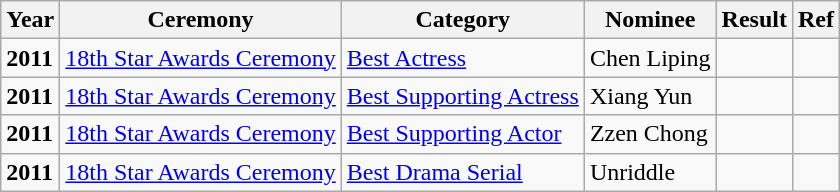<table class="wikitable sortable">
<tr>
<th>Year</th>
<th>Ceremony</th>
<th>Category</th>
<th>Nominee</th>
<th>Result</th>
<th>Ref</th>
</tr>
<tr>
<td><strong>2011</strong></td>
<td><a href='#'>18th Star Awards Ceremony</a></td>
<td><a href='#'>Best Actress</a></td>
<td>Chen Liping</td>
<td></td>
<td></td>
</tr>
<tr>
<td><strong>2011</strong></td>
<td><a href='#'>18th Star Awards Ceremony</a></td>
<td><a href='#'>Best Supporting Actress</a></td>
<td>Xiang Yun</td>
<td></td>
<td></td>
</tr>
<tr>
<td><strong>2011</strong></td>
<td><a href='#'>18th Star Awards Ceremony</a></td>
<td><a href='#'>Best Supporting Actor</a></td>
<td>Zzen Chong</td>
<td></td>
<td></td>
</tr>
<tr>
<td><strong>2011</strong></td>
<td><a href='#'>18th Star Awards Ceremony</a></td>
<td><a href='#'>Best Drama Serial</a></td>
<td>Unriddle</td>
<td></td>
<td></td>
</tr>
</table>
